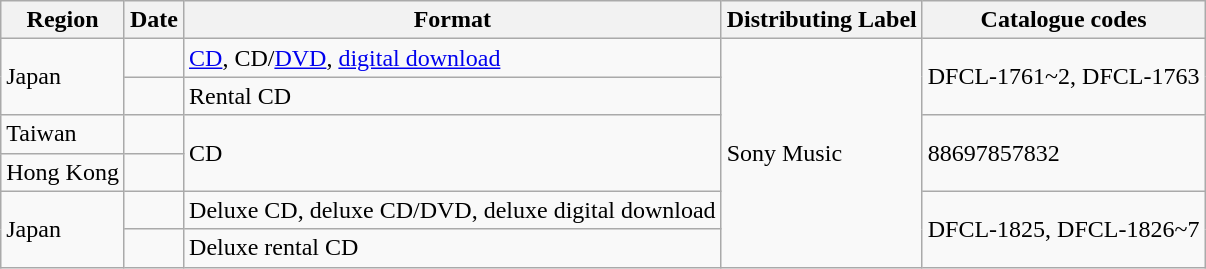<table class="wikitable">
<tr>
<th>Region</th>
<th>Date</th>
<th>Format</th>
<th>Distributing Label</th>
<th>Catalogue codes</th>
</tr>
<tr>
<td rowspan="2">Japan</td>
<td></td>
<td><a href='#'>CD</a>, CD/<a href='#'>DVD</a>, <a href='#'>digital download</a></td>
<td rowspan="6">Sony Music</td>
<td rowspan="2">DFCL-1761~2, DFCL-1763</td>
</tr>
<tr>
<td></td>
<td>Rental CD</td>
</tr>
<tr>
<td rowspan="1">Taiwan</td>
<td></td>
<td rowspan="2">CD</td>
<td rowspan="2">88697857832</td>
</tr>
<tr>
<td rowspan="1">Hong Kong</td>
<td></td>
</tr>
<tr>
<td rowspan="2">Japan</td>
<td></td>
<td>Deluxe CD, deluxe CD/DVD, deluxe digital download</td>
<td rowspan="2">DFCL-1825, DFCL-1826~7</td>
</tr>
<tr>
<td></td>
<td>Deluxe rental CD</td>
</tr>
</table>
